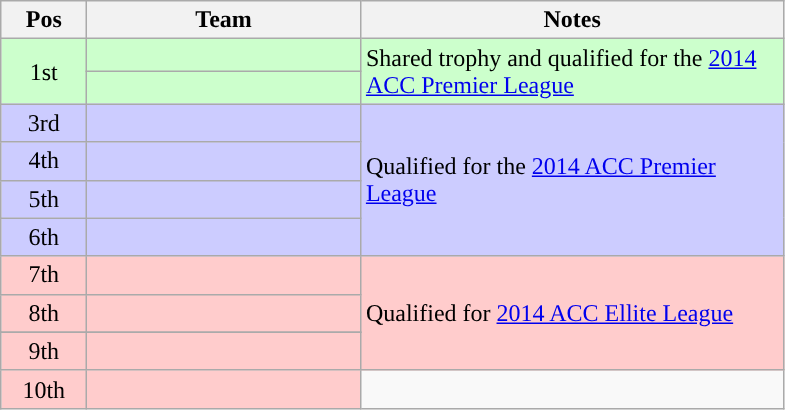<table class="wikitable">
<tr>
<th width=50>Pos</th>
<th width=175>Team</th>
<th width=275>Notes</th>
</tr>
<tr bgcolor="#ccffcc">
<td rowspan=2 align="center">1st</td>
<td></td>
<td rowspan=2>Shared trophy and qualified for the <a href='#'>2014 ACC Premier League</a></td>
</tr>
<tr bgcolor="#ccffcc">
<td></td>
</tr>
<tr bgcolor="#ccccff">
<td align="center">3rd</td>
<td></td>
<td rowspan=4>Qualified for the <a href='#'>2014 ACC Premier League</a></td>
</tr>
<tr bgcolor="#ccccff">
<td align="center">4th</td>
<td></td>
</tr>
<tr bgcolor="#ccccff">
<td align="center">5th</td>
<td></td>
</tr>
<tr bgcolor="#ccccff">
<td align="center">6th</td>
<td></td>
</tr>
<tr bgcolor="#ffcccc">
<td align="center">7th</td>
<td></td>
<td rowspan=4>Qualified for <a href='#'>2014 ACC Ellite League</a></td>
</tr>
<tr bgcolor="#ffcccc">
<td align="center">8th</td>
<td></td>
</tr>
<tr>
</tr>
<tr style="background:#ffcccc">
<td align="center">9th</td>
<td></td>
</tr>
<tr style="background:#ffcccc">
<td align="center">10th</td>
<td></td>
</tr>
</table>
